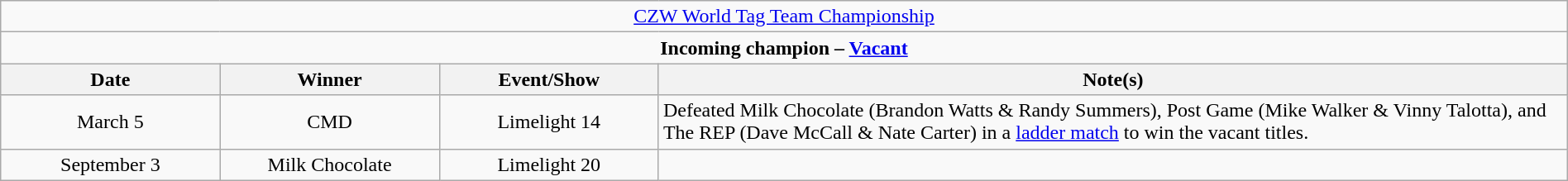<table class="wikitable" style="text-align:center; width:100%;">
<tr>
<td colspan="5" style="text-align: center;"><a href='#'>CZW World Tag Team Championship</a></td>
</tr>
<tr>
<td colspan="5" style="text-align: center;"><strong>Incoming champion – <a href='#'>Vacant</a></strong></td>
</tr>
<tr>
<th width=14%>Date</th>
<th width=14%>Winner</th>
<th width=14%>Event/Show</th>
<th width=58%>Note(s)</th>
</tr>
<tr>
<td>March 5</td>
<td>CMD<br></td>
<td>Limelight 14</td>
<td align=left>Defeated Milk Chocolate (Brandon Watts & Randy Summers), Post Game (Mike Walker & Vinny Talotta), and The REP (Dave McCall & Nate Carter) in a <a href='#'>ladder match</a> to win the vacant titles.</td>
</tr>
<tr>
<td>September 3</td>
<td>Milk Chocolate<br></td>
<td>Limelight 20</td>
<td></td>
</tr>
</table>
